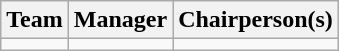<table class="wikitable sortable" style="text-align: left;">
<tr>
<th>Team</th>
<th>Manager</th>
<th>Chairperson(s)</th>
</tr>
<tr>
<td></td>
<td></td>
<td></td>
</tr>
</table>
